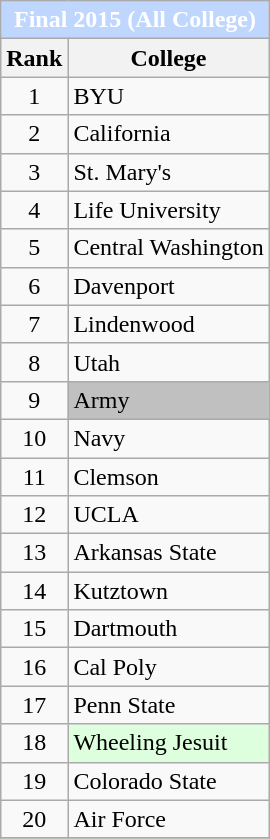<table class="wikitable sortable collapsible collapsed">
<tr>
<th colspan=2 style="background:#BFD7FF;color:white">Final 2015 (All College)</th>
</tr>
<tr>
<th>Rank</th>
<th>College</th>
</tr>
<tr>
<td align="center ">1</td>
<td>BYU</td>
</tr>
<tr>
<td align="center ">2</td>
<td>California</td>
</tr>
<tr>
<td align="center ">3</td>
<td>St. Mary's</td>
</tr>
<tr>
<td align="center ">4</td>
<td>Life University</td>
</tr>
<tr>
<td align="center ">5</td>
<td>Central Washington</td>
</tr>
<tr>
<td align="center ">6</td>
<td>Davenport</td>
</tr>
<tr>
<td align="center ">7</td>
<td>Lindenwood</td>
</tr>
<tr>
<td align="center ">8</td>
<td>Utah</td>
</tr>
<tr>
<td align="center ">9</td>
<td style="background:silver">Army</td>
</tr>
<tr>
<td align="center ">10</td>
<td>Navy</td>
</tr>
<tr>
<td align="center ">11</td>
<td>Clemson</td>
</tr>
<tr>
<td align="center ">12</td>
<td>UCLA</td>
</tr>
<tr>
<td align="center ">13</td>
<td>Arkansas State</td>
</tr>
<tr>
<td align="center ">14</td>
<td>Kutztown</td>
</tr>
<tr>
<td align="center ">15</td>
<td>Dartmouth</td>
</tr>
<tr>
<td align="center ">16</td>
<td>Cal Poly</td>
</tr>
<tr>
<td align="center ">17</td>
<td>Penn State</td>
</tr>
<tr>
<td align="center ">18</td>
<td style="background:#dfd;">Wheeling Jesuit</td>
</tr>
<tr>
<td align="center ">19</td>
<td>Colorado State</td>
</tr>
<tr>
<td align="center ">20</td>
<td>Air Force</td>
</tr>
<tr>
</tr>
</table>
